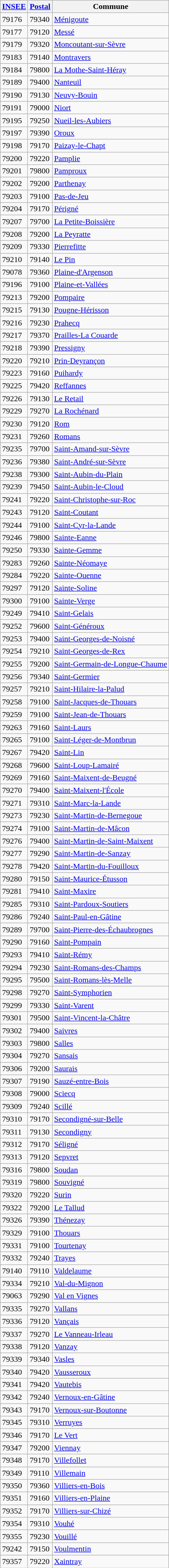<table class="wikitable sortable">
<tr>
<th><a href='#'>INSEE</a></th>
<th><a href='#'>Postal</a></th>
<th>Commune</th>
</tr>
<tr>
<td>79176</td>
<td>79340</td>
<td><a href='#'>Ménigoute</a></td>
</tr>
<tr>
<td>79177</td>
<td>79120</td>
<td><a href='#'>Messé</a></td>
</tr>
<tr>
<td>79179</td>
<td>79320</td>
<td><a href='#'>Moncoutant-sur-Sèvre</a></td>
</tr>
<tr>
<td>79183</td>
<td>79140</td>
<td><a href='#'>Montravers</a></td>
</tr>
<tr>
<td>79184</td>
<td>79800</td>
<td><a href='#'>La Mothe-Saint-Héray</a></td>
</tr>
<tr>
<td>79189</td>
<td>79400</td>
<td><a href='#'>Nanteuil</a></td>
</tr>
<tr>
<td>79190</td>
<td>79130</td>
<td><a href='#'>Neuvy-Bouin</a></td>
</tr>
<tr>
<td>79191</td>
<td>79000</td>
<td><a href='#'>Niort</a></td>
</tr>
<tr>
<td>79195</td>
<td>79250</td>
<td><a href='#'>Nueil-les-Aubiers</a></td>
</tr>
<tr>
<td>79197</td>
<td>79390</td>
<td><a href='#'>Oroux</a></td>
</tr>
<tr>
<td>79198</td>
<td>79170</td>
<td><a href='#'>Paizay-le-Chapt</a></td>
</tr>
<tr>
<td>79200</td>
<td>79220</td>
<td><a href='#'>Pamplie</a></td>
</tr>
<tr>
<td>79201</td>
<td>79800</td>
<td><a href='#'>Pamproux</a></td>
</tr>
<tr>
<td>79202</td>
<td>79200</td>
<td><a href='#'>Parthenay</a></td>
</tr>
<tr>
<td>79203</td>
<td>79100</td>
<td><a href='#'>Pas-de-Jeu</a></td>
</tr>
<tr>
<td>79204</td>
<td>79170</td>
<td><a href='#'>Périgné</a></td>
</tr>
<tr>
<td>79207</td>
<td>79700</td>
<td><a href='#'>La Petite-Boissière</a></td>
</tr>
<tr>
<td>79208</td>
<td>79200</td>
<td><a href='#'>La Peyratte</a></td>
</tr>
<tr>
<td>79209</td>
<td>79330</td>
<td><a href='#'>Pierrefitte</a></td>
</tr>
<tr>
<td>79210</td>
<td>79140</td>
<td><a href='#'>Le Pin</a></td>
</tr>
<tr>
<td>79078</td>
<td>79360</td>
<td><a href='#'>Plaine-d'Argenson</a></td>
</tr>
<tr>
<td>79196</td>
<td>79100</td>
<td><a href='#'>Plaine-et-Vallées</a></td>
</tr>
<tr>
<td>79213</td>
<td>79200</td>
<td><a href='#'>Pompaire</a></td>
</tr>
<tr>
<td>79215</td>
<td>79130</td>
<td><a href='#'>Pougne-Hérisson</a></td>
</tr>
<tr>
<td>79216</td>
<td>79230</td>
<td><a href='#'>Prahecq</a></td>
</tr>
<tr>
<td>79217</td>
<td>79370</td>
<td><a href='#'>Prailles-La Couarde</a></td>
</tr>
<tr>
<td>79218</td>
<td>79390</td>
<td><a href='#'>Pressigny</a></td>
</tr>
<tr>
<td>79220</td>
<td>79210</td>
<td><a href='#'>Prin-Deyrançon</a></td>
</tr>
<tr>
<td>79223</td>
<td>79160</td>
<td><a href='#'>Puihardy</a></td>
</tr>
<tr>
<td>79225</td>
<td>79420</td>
<td><a href='#'>Reffannes</a></td>
</tr>
<tr>
<td>79226</td>
<td>79130</td>
<td><a href='#'>Le Retail</a></td>
</tr>
<tr>
<td>79229</td>
<td>79270</td>
<td><a href='#'>La Rochénard</a></td>
</tr>
<tr>
<td>79230</td>
<td>79120</td>
<td><a href='#'>Rom</a></td>
</tr>
<tr>
<td>79231</td>
<td>79260</td>
<td><a href='#'>Romans</a></td>
</tr>
<tr>
<td>79235</td>
<td>79700</td>
<td><a href='#'>Saint-Amand-sur-Sèvre</a></td>
</tr>
<tr>
<td>79236</td>
<td>79380</td>
<td><a href='#'>Saint-André-sur-Sèvre</a></td>
</tr>
<tr>
<td>79238</td>
<td>79300</td>
<td><a href='#'>Saint-Aubin-du-Plain</a></td>
</tr>
<tr>
<td>79239</td>
<td>79450</td>
<td><a href='#'>Saint-Aubin-le-Cloud</a></td>
</tr>
<tr>
<td>79241</td>
<td>79220</td>
<td><a href='#'>Saint-Christophe-sur-Roc</a></td>
</tr>
<tr>
<td>79243</td>
<td>79120</td>
<td><a href='#'>Saint-Coutant</a></td>
</tr>
<tr>
<td>79244</td>
<td>79100</td>
<td><a href='#'>Saint-Cyr-la-Lande</a></td>
</tr>
<tr>
<td>79246</td>
<td>79800</td>
<td><a href='#'>Sainte-Eanne</a></td>
</tr>
<tr>
<td>79250</td>
<td>79330</td>
<td><a href='#'>Sainte-Gemme</a></td>
</tr>
<tr>
<td>79283</td>
<td>79260</td>
<td><a href='#'>Sainte-Néomaye</a></td>
</tr>
<tr>
<td>79284</td>
<td>79220</td>
<td><a href='#'>Sainte-Ouenne</a></td>
</tr>
<tr>
<td>79297</td>
<td>79120</td>
<td><a href='#'>Sainte-Soline</a></td>
</tr>
<tr>
<td>79300</td>
<td>79100</td>
<td><a href='#'>Sainte-Verge</a></td>
</tr>
<tr>
<td>79249</td>
<td>79410</td>
<td><a href='#'>Saint-Gelais</a></td>
</tr>
<tr>
<td>79252</td>
<td>79600</td>
<td><a href='#'>Saint-Généroux</a></td>
</tr>
<tr>
<td>79253</td>
<td>79400</td>
<td><a href='#'>Saint-Georges-de-Noisné</a></td>
</tr>
<tr>
<td>79254</td>
<td>79210</td>
<td><a href='#'>Saint-Georges-de-Rex</a></td>
</tr>
<tr>
<td>79255</td>
<td>79200</td>
<td><a href='#'>Saint-Germain-de-Longue-Chaume</a></td>
</tr>
<tr>
<td>79256</td>
<td>79340</td>
<td><a href='#'>Saint-Germier</a></td>
</tr>
<tr>
<td>79257</td>
<td>79210</td>
<td><a href='#'>Saint-Hilaire-la-Palud</a></td>
</tr>
<tr>
<td>79258</td>
<td>79100</td>
<td><a href='#'>Saint-Jacques-de-Thouars</a></td>
</tr>
<tr>
<td>79259</td>
<td>79100</td>
<td><a href='#'>Saint-Jean-de-Thouars</a></td>
</tr>
<tr>
<td>79263</td>
<td>79160</td>
<td><a href='#'>Saint-Laurs</a></td>
</tr>
<tr>
<td>79265</td>
<td>79100</td>
<td><a href='#'>Saint-Léger-de-Montbrun</a></td>
</tr>
<tr>
<td>79267</td>
<td>79420</td>
<td><a href='#'>Saint-Lin</a></td>
</tr>
<tr>
<td>79268</td>
<td>79600</td>
<td><a href='#'>Saint-Loup-Lamairé</a></td>
</tr>
<tr>
<td>79269</td>
<td>79160</td>
<td><a href='#'>Saint-Maixent-de-Beugné</a></td>
</tr>
<tr>
<td>79270</td>
<td>79400</td>
<td><a href='#'>Saint-Maixent-l'École</a></td>
</tr>
<tr>
<td>79271</td>
<td>79310</td>
<td><a href='#'>Saint-Marc-la-Lande</a></td>
</tr>
<tr>
<td>79273</td>
<td>79230</td>
<td><a href='#'>Saint-Martin-de-Bernegoue</a></td>
</tr>
<tr>
<td>79274</td>
<td>79100</td>
<td><a href='#'>Saint-Martin-de-Mâcon</a></td>
</tr>
<tr>
<td>79276</td>
<td>79400</td>
<td><a href='#'>Saint-Martin-de-Saint-Maixent</a></td>
</tr>
<tr>
<td>79277</td>
<td>79290</td>
<td><a href='#'>Saint-Martin-de-Sanzay</a></td>
</tr>
<tr>
<td>79278</td>
<td>79420</td>
<td><a href='#'>Saint-Martin-du-Fouilloux</a></td>
</tr>
<tr>
<td>79280</td>
<td>79150</td>
<td><a href='#'>Saint-Maurice-Étusson</a></td>
</tr>
<tr>
<td>79281</td>
<td>79410</td>
<td><a href='#'>Saint-Maxire</a></td>
</tr>
<tr>
<td>79285</td>
<td>79310</td>
<td><a href='#'>Saint-Pardoux-Soutiers</a></td>
</tr>
<tr>
<td>79286</td>
<td>79240</td>
<td><a href='#'>Saint-Paul-en-Gâtine</a></td>
</tr>
<tr>
<td>79289</td>
<td>79700</td>
<td><a href='#'>Saint-Pierre-des-Échaubrognes</a></td>
</tr>
<tr>
<td>79290</td>
<td>79160</td>
<td><a href='#'>Saint-Pompain</a></td>
</tr>
<tr>
<td>79293</td>
<td>79410</td>
<td><a href='#'>Saint-Rémy</a></td>
</tr>
<tr>
<td>79294</td>
<td>79230</td>
<td><a href='#'>Saint-Romans-des-Champs</a></td>
</tr>
<tr>
<td>79295</td>
<td>79500</td>
<td><a href='#'>Saint-Romans-lès-Melle</a></td>
</tr>
<tr>
<td>79298</td>
<td>79270</td>
<td><a href='#'>Saint-Symphorien</a></td>
</tr>
<tr>
<td>79299</td>
<td>79330</td>
<td><a href='#'>Saint-Varent</a></td>
</tr>
<tr>
<td>79301</td>
<td>79500</td>
<td><a href='#'>Saint-Vincent-la-Châtre</a></td>
</tr>
<tr>
<td>79302</td>
<td>79400</td>
<td><a href='#'>Saivres</a></td>
</tr>
<tr>
<td>79303</td>
<td>79800</td>
<td><a href='#'>Salles</a></td>
</tr>
<tr>
<td>79304</td>
<td>79270</td>
<td><a href='#'>Sansais</a></td>
</tr>
<tr>
<td>79306</td>
<td>79200</td>
<td><a href='#'>Saurais</a></td>
</tr>
<tr>
<td>79307</td>
<td>79190</td>
<td><a href='#'>Sauzé-entre-Bois</a></td>
</tr>
<tr>
<td>79308</td>
<td>79000</td>
<td><a href='#'>Sciecq</a></td>
</tr>
<tr>
<td>79309</td>
<td>79240</td>
<td><a href='#'>Scillé</a></td>
</tr>
<tr>
<td>79310</td>
<td>79170</td>
<td><a href='#'>Secondigné-sur-Belle</a></td>
</tr>
<tr>
<td>79311</td>
<td>79130</td>
<td><a href='#'>Secondigny</a></td>
</tr>
<tr>
<td>79312</td>
<td>79170</td>
<td><a href='#'>Séligné</a></td>
</tr>
<tr>
<td>79313</td>
<td>79120</td>
<td><a href='#'>Sepvret</a></td>
</tr>
<tr>
<td>79316</td>
<td>79800</td>
<td><a href='#'>Soudan</a></td>
</tr>
<tr>
<td>79319</td>
<td>79800</td>
<td><a href='#'>Souvigné</a></td>
</tr>
<tr>
<td>79320</td>
<td>79220</td>
<td><a href='#'>Surin</a></td>
</tr>
<tr>
<td>79322</td>
<td>79200</td>
<td><a href='#'>Le Tallud</a></td>
</tr>
<tr>
<td>79326</td>
<td>79390</td>
<td><a href='#'>Thénezay</a></td>
</tr>
<tr>
<td>79329</td>
<td>79100</td>
<td><a href='#'>Thouars</a></td>
</tr>
<tr>
<td>79331</td>
<td>79100</td>
<td><a href='#'>Tourtenay</a></td>
</tr>
<tr>
<td>79332</td>
<td>79240</td>
<td><a href='#'>Trayes</a></td>
</tr>
<tr>
<td>79140</td>
<td>79110</td>
<td><a href='#'>Valdelaume</a></td>
</tr>
<tr>
<td>79334</td>
<td>79210</td>
<td><a href='#'>Val-du-Mignon</a></td>
</tr>
<tr>
<td>79063</td>
<td>79290</td>
<td><a href='#'>Val en Vignes</a></td>
</tr>
<tr>
<td>79335</td>
<td>79270</td>
<td><a href='#'>Vallans</a></td>
</tr>
<tr>
<td>79336</td>
<td>79120</td>
<td><a href='#'>Vançais</a></td>
</tr>
<tr>
<td>79337</td>
<td>79270</td>
<td><a href='#'>Le Vanneau-Irleau</a></td>
</tr>
<tr>
<td>79338</td>
<td>79120</td>
<td><a href='#'>Vanzay</a></td>
</tr>
<tr>
<td>79339</td>
<td>79340</td>
<td><a href='#'>Vasles</a></td>
</tr>
<tr>
<td>79340</td>
<td>79420</td>
<td><a href='#'>Vausseroux</a></td>
</tr>
<tr>
<td>79341</td>
<td>79420</td>
<td><a href='#'>Vautebis</a></td>
</tr>
<tr>
<td>79342</td>
<td>79240</td>
<td><a href='#'>Vernoux-en-Gâtine</a></td>
</tr>
<tr>
<td>79343</td>
<td>79170</td>
<td><a href='#'>Vernoux-sur-Boutonne</a></td>
</tr>
<tr>
<td>79345</td>
<td>79310</td>
<td><a href='#'>Verruyes</a></td>
</tr>
<tr>
<td>79346</td>
<td>79170</td>
<td><a href='#'>Le Vert</a></td>
</tr>
<tr>
<td>79347</td>
<td>79200</td>
<td><a href='#'>Viennay</a></td>
</tr>
<tr>
<td>79348</td>
<td>79170</td>
<td><a href='#'>Villefollet</a></td>
</tr>
<tr>
<td>79349</td>
<td>79110</td>
<td><a href='#'>Villemain</a></td>
</tr>
<tr>
<td>79350</td>
<td>79360</td>
<td><a href='#'>Villiers-en-Bois</a></td>
</tr>
<tr>
<td>79351</td>
<td>79160</td>
<td><a href='#'>Villiers-en-Plaine</a></td>
</tr>
<tr>
<td>79352</td>
<td>79170</td>
<td><a href='#'>Villiers-sur-Chizé</a></td>
</tr>
<tr>
<td>79354</td>
<td>79310</td>
<td><a href='#'>Vouhé</a></td>
</tr>
<tr>
<td>79355</td>
<td>79230</td>
<td><a href='#'>Vouillé</a></td>
</tr>
<tr>
<td>79242</td>
<td>79150</td>
<td><a href='#'>Voulmentin</a></td>
</tr>
<tr>
<td>79357</td>
<td>79220</td>
<td><a href='#'>Xaintray</a></td>
</tr>
</table>
